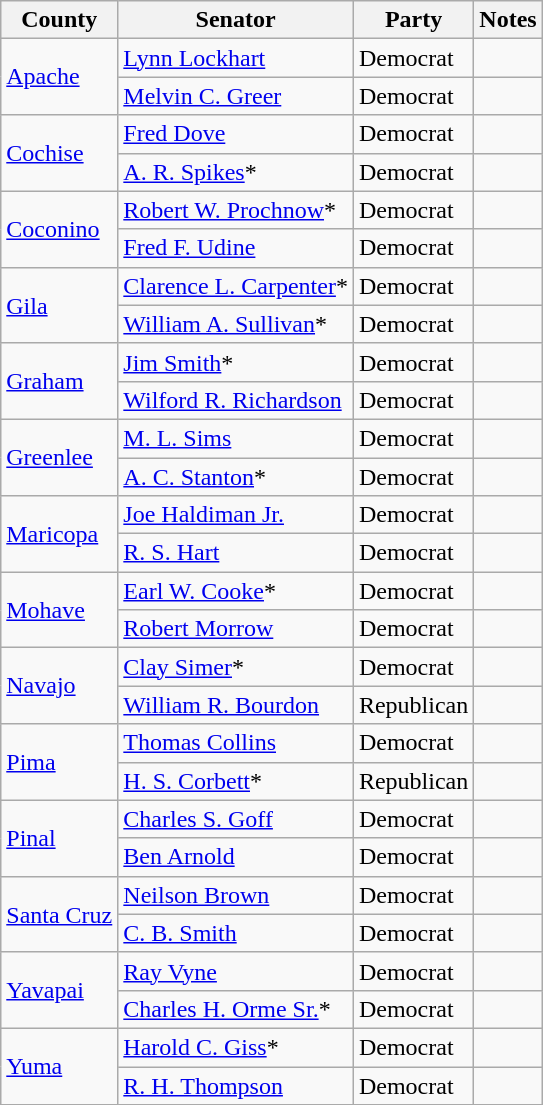<table class=wikitable>
<tr>
<th>County</th>
<th>Senator</th>
<th>Party</th>
<th>Notes</th>
</tr>
<tr>
<td rowspan="2"><a href='#'>Apache</a></td>
<td><a href='#'>Lynn Lockhart</a></td>
<td>Democrat</td>
<td></td>
</tr>
<tr>
<td><a href='#'>Melvin C. Greer</a></td>
<td>Democrat</td>
<td></td>
</tr>
<tr>
<td rowspan="2"><a href='#'>Cochise</a></td>
<td><a href='#'>Fred Dove</a></td>
<td>Democrat</td>
<td></td>
</tr>
<tr>
<td><a href='#'>A. R. Spikes</a>*</td>
<td>Democrat</td>
<td></td>
</tr>
<tr>
<td rowspan="2"><a href='#'>Coconino</a></td>
<td><a href='#'>Robert W. Prochnow</a>*</td>
<td>Democrat</td>
<td></td>
</tr>
<tr>
<td><a href='#'>Fred F. Udine</a></td>
<td>Democrat</td>
<td></td>
</tr>
<tr>
<td rowspan="2"><a href='#'>Gila</a></td>
<td><a href='#'>Clarence L. Carpenter</a>*</td>
<td>Democrat</td>
<td></td>
</tr>
<tr>
<td><a href='#'>William A. Sullivan</a>*</td>
<td>Democrat</td>
<td></td>
</tr>
<tr>
<td rowspan="2"><a href='#'>Graham</a></td>
<td><a href='#'>Jim Smith</a>*</td>
<td>Democrat</td>
<td></td>
</tr>
<tr>
<td><a href='#'>Wilford R. Richardson</a></td>
<td>Democrat</td>
<td></td>
</tr>
<tr>
<td rowspan="2"><a href='#'>Greenlee</a></td>
<td><a href='#'>M. L. Sims</a></td>
<td>Democrat</td>
<td></td>
</tr>
<tr>
<td><a href='#'>A. C. Stanton</a>*</td>
<td>Democrat</td>
<td></td>
</tr>
<tr>
<td rowspan="2"><a href='#'>Maricopa</a></td>
<td><a href='#'>Joe Haldiman Jr.</a></td>
<td>Democrat</td>
<td></td>
</tr>
<tr>
<td><a href='#'>R. S. Hart</a></td>
<td>Democrat</td>
<td></td>
</tr>
<tr>
<td rowspan="2"><a href='#'>Mohave</a></td>
<td><a href='#'>Earl W. Cooke</a>*</td>
<td>Democrat</td>
<td></td>
</tr>
<tr>
<td><a href='#'>Robert Morrow</a></td>
<td>Democrat</td>
<td></td>
</tr>
<tr>
<td rowspan="2"><a href='#'>Navajo</a></td>
<td><a href='#'>Clay Simer</a>*</td>
<td>Democrat</td>
<td></td>
</tr>
<tr>
<td><a href='#'>William R. Bourdon</a></td>
<td>Republican</td>
<td></td>
</tr>
<tr>
<td rowspan="2"><a href='#'>Pima</a></td>
<td><a href='#'>Thomas Collins</a></td>
<td>Democrat</td>
<td></td>
</tr>
<tr>
<td><a href='#'>H. S. Corbett</a>*</td>
<td>Republican</td>
<td></td>
</tr>
<tr>
<td rowspan="2"><a href='#'>Pinal</a></td>
<td><a href='#'>Charles S. Goff</a></td>
<td>Democrat</td>
<td></td>
</tr>
<tr>
<td><a href='#'>Ben Arnold</a></td>
<td>Democrat</td>
<td></td>
</tr>
<tr>
<td rowspan="2"><a href='#'>Santa Cruz</a></td>
<td><a href='#'>Neilson Brown</a></td>
<td>Democrat</td>
<td></td>
</tr>
<tr>
<td><a href='#'>C. B. Smith</a></td>
<td>Democrat</td>
<td></td>
</tr>
<tr>
<td rowspan="2"><a href='#'>Yavapai</a></td>
<td><a href='#'>Ray Vyne</a></td>
<td>Democrat</td>
<td></td>
</tr>
<tr>
<td><a href='#'>Charles H. Orme Sr.</a>*</td>
<td>Democrat</td>
<td></td>
</tr>
<tr>
<td rowspan="2"><a href='#'>Yuma</a></td>
<td><a href='#'>Harold C. Giss</a>*</td>
<td>Democrat</td>
<td></td>
</tr>
<tr>
<td><a href='#'>R. H. Thompson</a></td>
<td>Democrat</td>
<td></td>
</tr>
<tr>
</tr>
</table>
